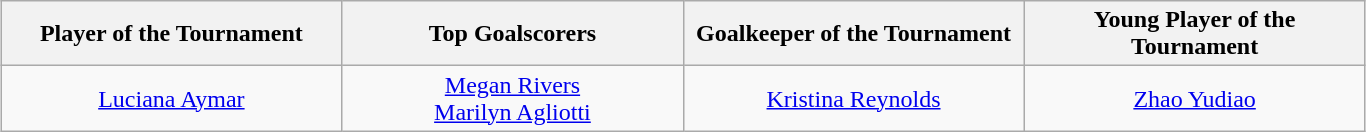<table class=wikitable style="margin:auto; text-align:center">
<tr>
<th style="width: 220px;">Player of the Tournament</th>
<th style="width: 220px;">Top Goalscorers</th>
<th style="width: 220px;">Goalkeeper of the Tournament</th>
<th style="width: 220px;">Young Player of the Tournament</th>
</tr>
<tr>
<td> <a href='#'>Luciana Aymar</a></td>
<td> <a href='#'>Megan Rivers</a><br> <a href='#'>Marilyn Agliotti</a></td>
<td> <a href='#'>Kristina Reynolds</a></td>
<td> <a href='#'>Zhao Yudiao</a></td>
</tr>
</table>
